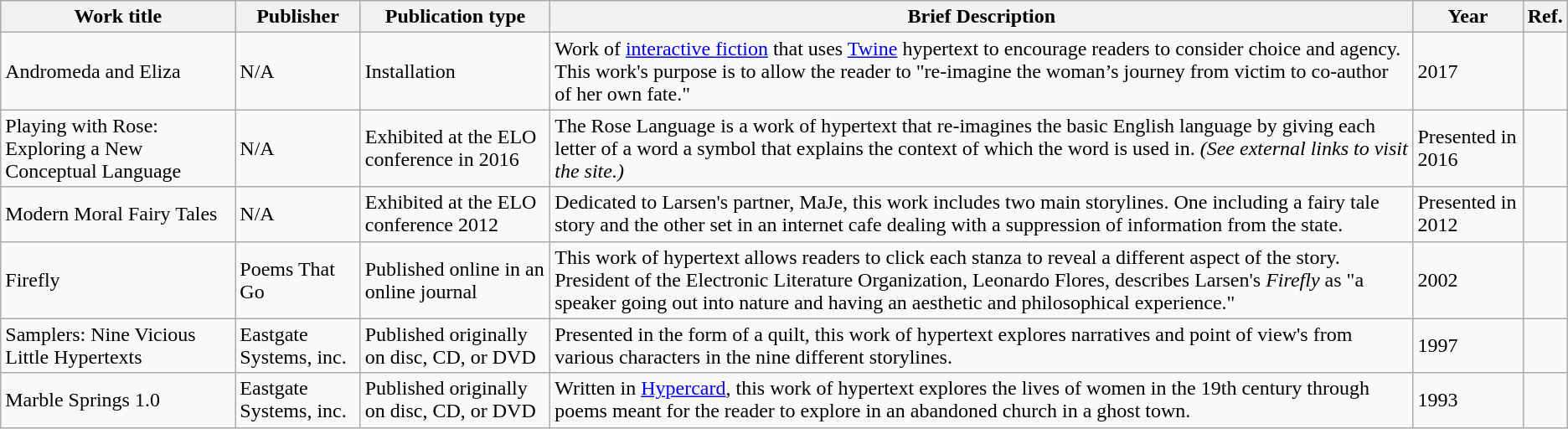<table class="wikitable">
<tr>
<th>Work title</th>
<th>Publisher</th>
<th>Publication type</th>
<th>Brief Description</th>
<th>Year</th>
<th>Ref.</th>
</tr>
<tr>
<td>Andromeda and Eliza</td>
<td>N/A</td>
<td>Installation</td>
<td>Work of <a href='#'>interactive fiction</a> that uses <a href='#'>Twine</a> hypertext to encourage readers to consider choice and agency. This work's purpose is to allow the reader to "re-imagine the woman’s journey from victim to co-author of her own fate."</td>
<td>2017</td>
<td></td>
</tr>
<tr>
<td>Playing with Rose: Exploring a New Conceptual Language</td>
<td>N/A</td>
<td>Exhibited at the ELO conference in 2016</td>
<td>The Rose Language is a work of hypertext that re-imagines the basic English language by giving each letter of a word a symbol that explains the context of which the word is used in. <em>(See external links to visit the site.)</em></td>
<td>Presented in 2016</td>
<td></td>
</tr>
<tr>
<td>Modern Moral Fairy Tales</td>
<td>N/A</td>
<td>Exhibited at the ELO conference 2012</td>
<td>Dedicated to Larsen's partner, MaJe, this work includes two main storylines. One including a fairy tale story and the other set in an internet cafe dealing with a suppression of information from the state.</td>
<td>Presented in 2012</td>
<td></td>
</tr>
<tr>
<td>Firefly</td>
<td>Poems That Go</td>
<td>Published online in an online journal</td>
<td>This work of hypertext allows readers to click each stanza to reveal a different aspect of the story. President of the Electronic Literature Organization, Leonardo Flores, describes Larsen's <em>Firefly</em> as "a speaker going out into nature and having an aesthetic and philosophical experience."</td>
<td>2002</td>
<td></td>
</tr>
<tr>
<td>Samplers: Nine Vicious Little Hypertexts</td>
<td>Eastgate Systems, inc.</td>
<td>Published originally on disc, CD, or DVD</td>
<td>Presented in the form of a quilt, this work of hypertext explores narratives and point of view's from various characters in the nine different storylines.</td>
<td>1997</td>
<td></td>
</tr>
<tr>
<td>Marble Springs 1.0</td>
<td>Eastgate Systems, inc.</td>
<td>Published originally on disc, CD, or DVD</td>
<td>Written in <a href='#'>Hypercard</a>, this work of hypertext explores the lives of women in the 19th century through poems meant for the reader to explore in an abandoned church in a ghost town.</td>
<td>1993</td>
<td></td>
</tr>
</table>
